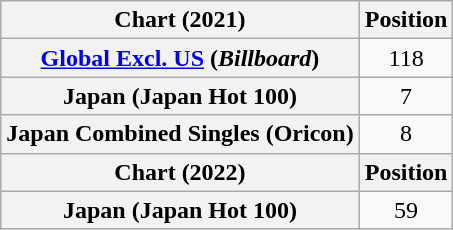<table class="wikitable plainrowheaders" style="text-align:center">
<tr>
<th scope="col">Chart (2021)</th>
<th scope="col">Position</th>
</tr>
<tr>
<th scope="row"><a href='#'>Global Excl. US</a> (<em>Billboard</em>)</th>
<td>118</td>
</tr>
<tr>
<th scope="row">Japan (Japan Hot 100)</th>
<td>7</td>
</tr>
<tr>
<th scope="row">Japan Combined Singles (Oricon)</th>
<td>8</td>
</tr>
<tr>
<th scope="col">Chart (2022)</th>
<th scope="col">Position</th>
</tr>
<tr>
<th scope="row">Japan (Japan Hot 100)</th>
<td>59</td>
</tr>
</table>
